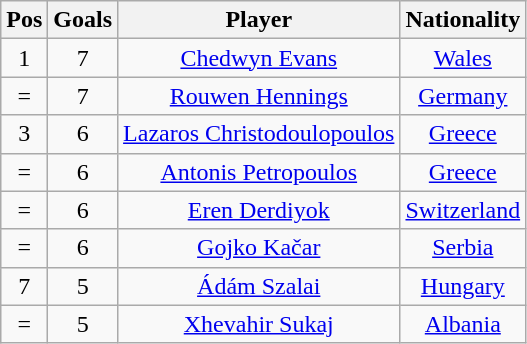<table class="wikitable" style="text-align: center;">
<tr>
<th>Pos</th>
<th>Goals</th>
<th>Player</th>
<th>Nationality</th>
</tr>
<tr>
<td>1</td>
<td>7</td>
<td><a href='#'>Chedwyn Evans</a></td>
<td><a href='#'>Wales</a></td>
</tr>
<tr>
<td>=</td>
<td>7</td>
<td><a href='#'>Rouwen Hennings</a></td>
<td><a href='#'>Germany</a></td>
</tr>
<tr>
<td>3</td>
<td>6</td>
<td><a href='#'>Lazaros Christodoulopoulos</a></td>
<td><a href='#'>Greece</a></td>
</tr>
<tr>
<td>=</td>
<td>6</td>
<td><a href='#'>Antonis Petropoulos</a></td>
<td><a href='#'>Greece</a></td>
</tr>
<tr>
<td>=</td>
<td>6</td>
<td><a href='#'>Eren Derdiyok</a></td>
<td><a href='#'>Switzerland</a></td>
</tr>
<tr>
<td>=</td>
<td>6</td>
<td><a href='#'>Gojko Kačar</a></td>
<td><a href='#'>Serbia</a></td>
</tr>
<tr>
<td>7</td>
<td>5</td>
<td><a href='#'>Ádám Szalai</a></td>
<td><a href='#'>Hungary</a></td>
</tr>
<tr>
<td>=</td>
<td>5</td>
<td><a href='#'>Xhevahir Sukaj</a></td>
<td><a href='#'>Albania</a></td>
</tr>
</table>
